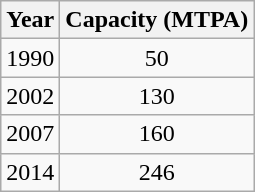<table class="wikitable sortable" style="text-align:center; border:1">
<tr>
<th>Year</th>
<th>Capacity (MTPA)</th>
</tr>
<tr>
<td>1990</td>
<td>50</td>
</tr>
<tr>
<td>2002</td>
<td>130</td>
</tr>
<tr>
<td>2007</td>
<td>160</td>
</tr>
<tr>
<td>2014</td>
<td>246</td>
</tr>
</table>
